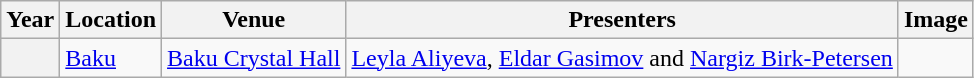<table class="wikitable plainrowheaders">
<tr>
<th>Year</th>
<th>Location</th>
<th>Venue</th>
<th>Presenters</th>
<th>Image</th>
</tr>
<tr>
<th scope="row"></th>
<td><a href='#'>Baku</a></td>
<td><a href='#'>Baku Crystal Hall</a></td>
<td><a href='#'>Leyla Aliyeva</a>, <a href='#'>Eldar Gasimov</a> and <a href='#'>Nargiz Birk-Petersen</a></td>
<td></td>
</tr>
</table>
